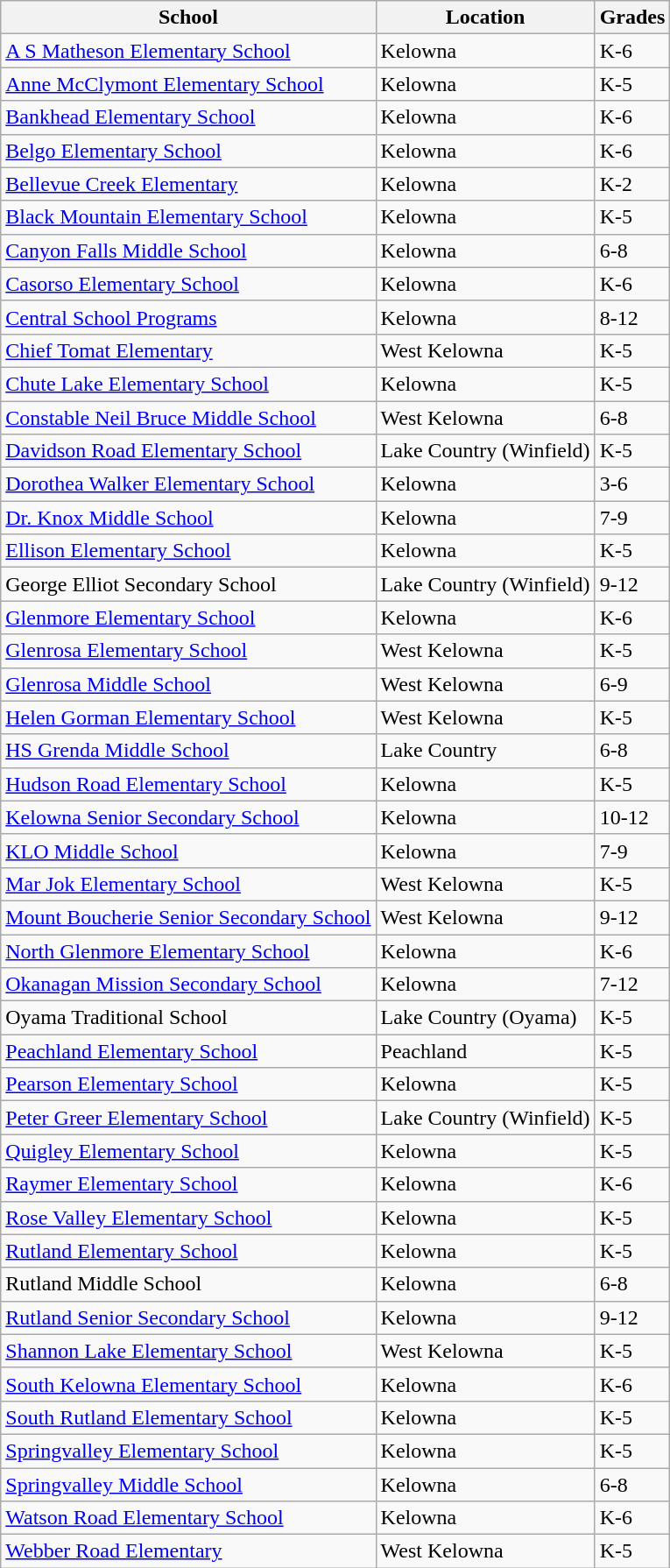<table class="wikitable">
<tr>
<th>School</th>
<th>Location</th>
<th>Grades</th>
</tr>
<tr>
<td><a href='#'>A S Matheson Elementary School</a></td>
<td>Kelowna</td>
<td>K-6</td>
</tr>
<tr>
<td><a href='#'>Anne McClymont Elementary School</a></td>
<td>Kelowna</td>
<td>K-5</td>
</tr>
<tr>
<td><a href='#'>Bankhead Elementary School</a></td>
<td>Kelowna</td>
<td>K-6</td>
</tr>
<tr>
<td><a href='#'>Belgo Elementary School</a></td>
<td>Kelowna</td>
<td>K-6</td>
</tr>
<tr>
<td><a href='#'>Bellevue Creek Elementary</a></td>
<td>Kelowna</td>
<td>K-2</td>
</tr>
<tr>
<td><a href='#'>Black Mountain Elementary School</a></td>
<td>Kelowna</td>
<td>K-5</td>
</tr>
<tr>
<td><a href='#'>Canyon Falls Middle School</a></td>
<td>Kelowna</td>
<td>6-8</td>
</tr>
<tr>
<td><a href='#'>Casorso Elementary School</a></td>
<td>Kelowna</td>
<td>K-6</td>
</tr>
<tr>
<td><a href='#'>Central School Programs</a></td>
<td>Kelowna</td>
<td>8-12</td>
</tr>
<tr>
<td><a href='#'>Chief Tomat Elementary</a></td>
<td>West Kelowna</td>
<td>K-5</td>
</tr>
<tr>
<td><a href='#'>Chute Lake Elementary School</a></td>
<td>Kelowna</td>
<td>K-5</td>
</tr>
<tr>
<td><a href='#'>Constable Neil Bruce Middle School</a></td>
<td>West Kelowna</td>
<td>6-8</td>
</tr>
<tr>
<td><a href='#'>Davidson Road Elementary School</a></td>
<td>Lake Country (Winfield)</td>
<td>K-5</td>
</tr>
<tr>
<td><a href='#'>Dorothea Walker Elementary School</a></td>
<td>Kelowna</td>
<td>3-6</td>
</tr>
<tr>
<td><a href='#'>Dr. Knox Middle School</a></td>
<td>Kelowna</td>
<td>7-9</td>
</tr>
<tr>
<td><a href='#'>Ellison Elementary School</a></td>
<td>Kelowna</td>
<td>K-5</td>
</tr>
<tr>
<td>George Elliot Secondary School</td>
<td>Lake Country (Winfield)</td>
<td>9-12</td>
</tr>
<tr>
<td><a href='#'>Glenmore Elementary School</a></td>
<td>Kelowna</td>
<td>K-6</td>
</tr>
<tr>
<td><a href='#'>Glenrosa Elementary School</a></td>
<td>West Kelowna</td>
<td>K-5</td>
</tr>
<tr>
<td><a href='#'>Glenrosa Middle School</a></td>
<td>West Kelowna</td>
<td>6-9</td>
</tr>
<tr>
<td><a href='#'>Helen Gorman Elementary School</a></td>
<td>West Kelowna</td>
<td>K-5</td>
</tr>
<tr>
<td><a href='#'>HS Grenda Middle School</a></td>
<td>Lake Country</td>
<td>6-8</td>
</tr>
<tr>
<td><a href='#'>Hudson Road Elementary School</a></td>
<td>Kelowna</td>
<td>K-5</td>
</tr>
<tr>
<td><a href='#'>Kelowna Senior Secondary School</a></td>
<td>Kelowna</td>
<td>10-12</td>
</tr>
<tr>
<td><a href='#'>KLO Middle School</a></td>
<td>Kelowna</td>
<td>7-9</td>
</tr>
<tr>
<td><a href='#'>Mar Jok Elementary School</a></td>
<td>West Kelowna</td>
<td>K-5</td>
</tr>
<tr>
<td><a href='#'>Mount Boucherie Senior Secondary School</a></td>
<td>West Kelowna</td>
<td>9-12</td>
</tr>
<tr>
<td><a href='#'>North Glenmore Elementary School</a></td>
<td>Kelowna</td>
<td>K-6</td>
</tr>
<tr>
<td><a href='#'>Okanagan Mission Secondary School</a></td>
<td>Kelowna</td>
<td>7-12</td>
</tr>
<tr>
<td>Oyama Traditional School</td>
<td>Lake Country (Oyama)</td>
<td>K-5</td>
</tr>
<tr>
<td><a href='#'>Peachland Elementary School</a></td>
<td>Peachland</td>
<td>K-5</td>
</tr>
<tr>
<td><a href='#'>Pearson Elementary School</a></td>
<td>Kelowna</td>
<td>K-5</td>
</tr>
<tr>
<td><a href='#'>Peter Greer Elementary School</a></td>
<td>Lake Country (Winfield)</td>
<td>K-5</td>
</tr>
<tr>
<td><a href='#'>Quigley Elementary School</a></td>
<td>Kelowna</td>
<td>K-5</td>
</tr>
<tr>
<td><a href='#'>Raymer Elementary School</a></td>
<td>Kelowna</td>
<td>K-6</td>
</tr>
<tr>
<td><a href='#'>Rose Valley Elementary School</a></td>
<td>Kelowna</td>
<td>K-5</td>
</tr>
<tr>
<td><a href='#'>Rutland Elementary School</a></td>
<td>Kelowna</td>
<td>K-5</td>
</tr>
<tr>
<td>Rutland Middle School</td>
<td>Kelowna</td>
<td>6-8</td>
</tr>
<tr>
<td><a href='#'>Rutland Senior Secondary School</a></td>
<td>Kelowna</td>
<td>9-12</td>
</tr>
<tr>
<td><a href='#'>Shannon Lake Elementary School</a></td>
<td>West Kelowna</td>
<td>K-5</td>
</tr>
<tr>
<td><a href='#'>South Kelowna Elementary School</a></td>
<td>Kelowna</td>
<td>K-6</td>
</tr>
<tr>
<td><a href='#'>South Rutland Elementary School</a></td>
<td>Kelowna</td>
<td>K-5</td>
</tr>
<tr>
<td><a href='#'>Springvalley Elementary School</a></td>
<td>Kelowna</td>
<td>K-5</td>
</tr>
<tr>
<td><a href='#'>Springvalley Middle School</a></td>
<td>Kelowna</td>
<td>6-8</td>
</tr>
<tr>
<td><a href='#'>Watson Road Elementary School</a></td>
<td>Kelowna</td>
<td>K-6</td>
</tr>
<tr>
<td><a href='#'>Webber Road Elementary</a></td>
<td>West Kelowna</td>
<td>K-5</td>
</tr>
</table>
